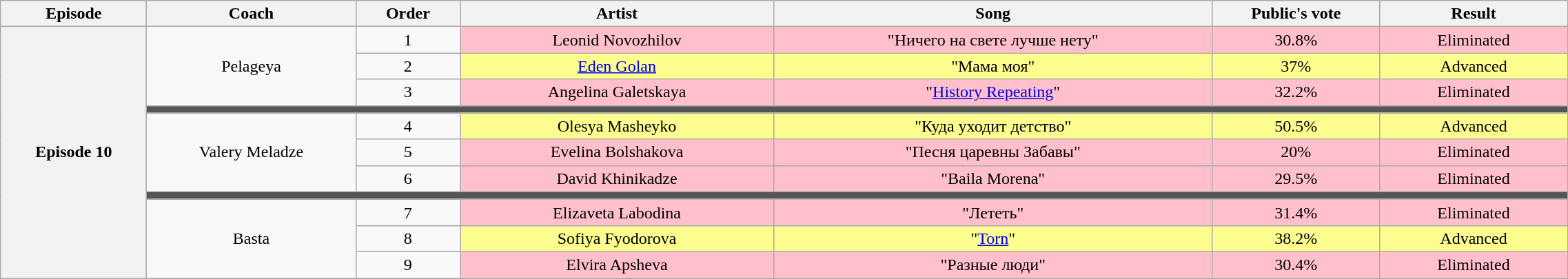<table class="wikitable" style="text-align:center; width:120%;">
<tr>
<th style="width:07%;">Episode</th>
<th style="width:10%;">Coach</th>
<th style="width:05%;">Order</th>
<th style="width:15%;">Artist</th>
<th style="width:21%;">Song</th>
<th style="width:08%;">Public's vote</th>
<th style="width:09%;">Result</th>
</tr>
<tr>
<th rowspan=11 scope="row">Episode 10 <br> </th>
<td rowspan=3>Pelageya</td>
<td>1</td>
<td style="background:pink;">Leonid Novozhilov</td>
<td style="background:pink;">"Ничего на свете лучше нету"</td>
<td style="background:pink;">30.8%</td>
<td style="background:pink;">Eliminated</td>
</tr>
<tr>
<td>2</td>
<td style="background:#fdfc8f;"><a href='#'>Eden Golan</a></td>
<td style="background:#fdfc8f;">"Мама моя"</td>
<td style="background:#fdfc8f;">37%</td>
<td style="background:#fdfc8f;">Advanced</td>
</tr>
<tr>
<td>3</td>
<td style="background:pink;">Angelina Galetskaya</td>
<td style="background:pink;">"<a href='#'>History Repeating</a>"</td>
<td style="background:pink;">32.2%</td>
<td style="background:pink;">Eliminated</td>
</tr>
<tr>
<td colspan=6 style="background:#555555;"></td>
</tr>
<tr>
<td rowspan=3>Valery Meladze</td>
<td>4</td>
<td style="background:#fdfc8f;">Olesya Masheyko</td>
<td style="background:#fdfc8f;">"Куда уходит детство"</td>
<td style="background:#fdfc8f;">50.5%</td>
<td style="background:#fdfc8f;">Advanced</td>
</tr>
<tr>
<td>5</td>
<td style="background:pink;">Evelina Bolshakova</td>
<td style="background:pink;">"Песня царевны Забавы"</td>
<td style="background:pink;">20%</td>
<td style="background:pink;">Eliminated</td>
</tr>
<tr>
<td>6</td>
<td style="background:pink;">David Khinikadze</td>
<td style="background:pink;">"Baila Morena"</td>
<td style="background:pink;">29.5%</td>
<td style="background:pink;">Eliminated</td>
</tr>
<tr>
<td colspan=6 style="background:#555555;"></td>
</tr>
<tr>
<td rowspan=3>Basta</td>
<td>7</td>
<td style="background:pink;">Elizaveta Labodina</td>
<td style="background:pink;">"Лететь"</td>
<td style="background:pink;">31.4%</td>
<td style="background:pink;">Eliminated</td>
</tr>
<tr>
<td>8</td>
<td style="background:#fdfc8f;">Sofiya Fyodorova</td>
<td style="background:#fdfc8f;">"<a href='#'>Torn</a>"</td>
<td style="background:#fdfc8f;">38.2%</td>
<td style="background:#fdfc8f;">Advanced</td>
</tr>
<tr>
<td>9</td>
<td style="background:pink;">Elvira Apsheva</td>
<td style="background:pink;">"Разные люди"</td>
<td style="background:pink;">30.4%</td>
<td style="background:pink;">Eliminated</td>
</tr>
</table>
